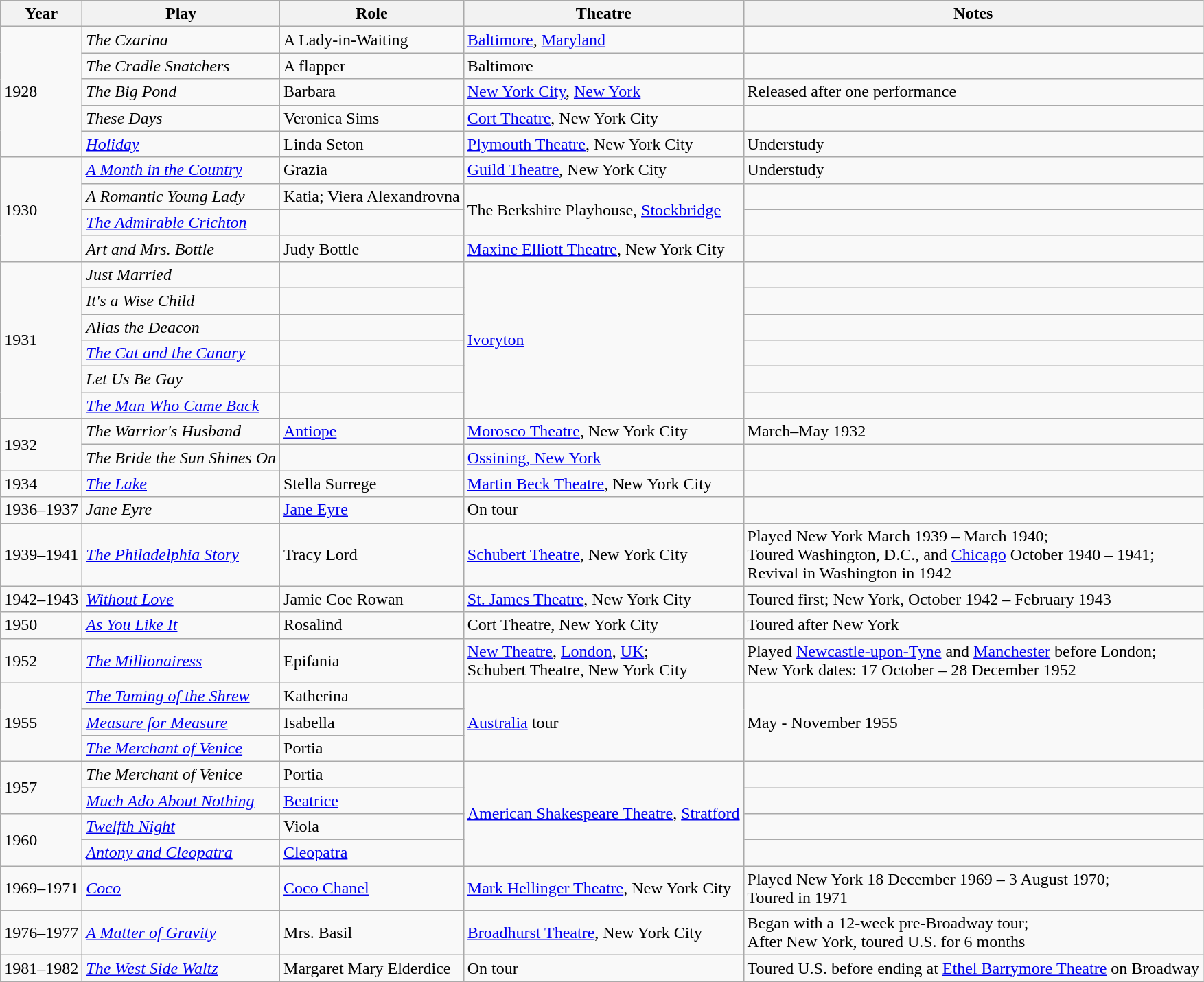<table class="wikitable">
<tr>
<th>Year</th>
<th>Play</th>
<th>Role</th>
<th>Theatre</th>
<th>Notes</th>
</tr>
<tr>
<td rowspan="5">1928</td>
<td><em>The Czarina</em></td>
<td>A Lady-in-Waiting</td>
<td><a href='#'>Baltimore</a>, <a href='#'>Maryland</a></td>
<td></td>
</tr>
<tr>
<td><em>The Cradle Snatchers</em></td>
<td>A flapper</td>
<td>Baltimore</td>
<td></td>
</tr>
<tr>
<td><em>The Big Pond</em></td>
<td>Barbara</td>
<td><a href='#'>New York City</a>, <a href='#'>New York</a></td>
<td>Released after one performance</td>
</tr>
<tr>
<td><em>These Days</em></td>
<td>Veronica Sims</td>
<td><a href='#'>Cort Theatre</a>, New York City</td>
<td></td>
</tr>
<tr>
<td><em><a href='#'>Holiday</a></em></td>
<td>Linda Seton</td>
<td><a href='#'>Plymouth Theatre</a>, New York City</td>
<td>Understudy</td>
</tr>
<tr>
<td rowspan="4">1930</td>
<td><em><a href='#'>A Month in the Country</a></em></td>
<td>Grazia</td>
<td><a href='#'>Guild Theatre</a>, New York City</td>
<td>Understudy</td>
</tr>
<tr>
<td><em>A Romantic Young Lady</em></td>
<td>Katia; Viera Alexandrovna</td>
<td rowspan="2">The Berkshire Playhouse, <a href='#'>Stockbridge</a></td>
<td></td>
</tr>
<tr>
<td><em><a href='#'>The Admirable Crichton</a></em></td>
<td></td>
<td></td>
</tr>
<tr>
<td><em>Art and Mrs. Bottle</em></td>
<td>Judy Bottle</td>
<td><a href='#'>Maxine Elliott Theatre</a>, New York City</td>
<td></td>
</tr>
<tr>
<td rowspan="6">1931</td>
<td><em>Just Married</em></td>
<td></td>
<td rowspan="6"><a href='#'>Ivoryton</a></td>
<td></td>
</tr>
<tr>
<td><em>It's a Wise Child</em></td>
<td></td>
<td></td>
</tr>
<tr>
<td><em>Alias the Deacon</em></td>
<td></td>
<td></td>
</tr>
<tr>
<td><em><a href='#'>The Cat and the Canary</a></em></td>
<td></td>
<td></td>
</tr>
<tr>
<td><em>Let Us Be Gay</em></td>
<td></td>
<td></td>
</tr>
<tr>
<td><em><a href='#'>The Man Who Came Back</a></em></td>
<td></td>
<td></td>
</tr>
<tr>
<td rowspan="2">1932</td>
<td><em>The Warrior's Husband</em></td>
<td><a href='#'>Antiope</a></td>
<td><a href='#'>Morosco Theatre</a>, New York City</td>
<td>March–May 1932</td>
</tr>
<tr>
<td><em>The Bride the Sun Shines On</em></td>
<td></td>
<td><a href='#'>Ossining, New York</a></td>
<td></td>
</tr>
<tr>
<td>1934</td>
<td><em><a href='#'>The Lake</a></em></td>
<td>Stella Surrege</td>
<td><a href='#'>Martin Beck Theatre</a>, New York City</td>
<td></td>
</tr>
<tr>
<td>1936–1937</td>
<td><em>Jane Eyre</em></td>
<td><a href='#'>Jane Eyre</a></td>
<td>On tour</td>
<td></td>
</tr>
<tr>
<td>1939–1941</td>
<td><em><a href='#'>The Philadelphia Story</a></em></td>
<td>Tracy Lord</td>
<td><a href='#'>Schubert Theatre</a>, New York City</td>
<td>Played New York March 1939 – March 1940;<br>Toured Washington, D.C., and <a href='#'>Chicago</a> October 1940 – 1941;<br>Revival in Washington in 1942</td>
</tr>
<tr>
<td>1942–1943</td>
<td><em><a href='#'>Without Love</a></em></td>
<td>Jamie Coe Rowan</td>
<td><a href='#'>St. James Theatre</a>, New York City</td>
<td>Toured first; New York, October 1942 – February 1943</td>
</tr>
<tr>
<td>1950</td>
<td><em><a href='#'>As You Like It</a></em></td>
<td>Rosalind</td>
<td>Cort Theatre, New York City</td>
<td>Toured after New York</td>
</tr>
<tr>
<td>1952</td>
<td><em><a href='#'>The Millionairess</a></em></td>
<td>Epifania</td>
<td><a href='#'>New Theatre</a>, <a href='#'>London</a>, <a href='#'>UK</a>;<br>Schubert Theatre, New York City</td>
<td>Played <a href='#'>Newcastle-upon-Tyne</a> and <a href='#'>Manchester</a> before London;<br>New York dates: 17 October – 28 December 1952</td>
</tr>
<tr>
<td rowspan="3">1955</td>
<td><em><a href='#'>The Taming of the Shrew</a></em></td>
<td>Katherina</td>
<td rowspan="3"><a href='#'>Australia</a> tour</td>
<td rowspan="3">May - November 1955</td>
</tr>
<tr>
<td><em><a href='#'>Measure for Measure</a></em></td>
<td>Isabella</td>
</tr>
<tr>
<td><em><a href='#'>The Merchant of Venice</a></em></td>
<td>Portia</td>
</tr>
<tr>
<td rowspan="2">1957</td>
<td><em>The Merchant of Venice</em></td>
<td>Portia</td>
<td rowspan="4"><a href='#'>American Shakespeare Theatre</a>, <a href='#'>Stratford</a></td>
<td></td>
</tr>
<tr>
<td><em><a href='#'>Much Ado About Nothing</a></em></td>
<td><a href='#'>Beatrice</a></td>
<td></td>
</tr>
<tr>
<td rowspan="2">1960</td>
<td><em><a href='#'>Twelfth Night</a></em></td>
<td>Viola</td>
<td></td>
</tr>
<tr>
<td><em><a href='#'>Antony and Cleopatra</a></em></td>
<td><a href='#'>Cleopatra</a></td>
<td></td>
</tr>
<tr>
<td>1969–1971</td>
<td><em><a href='#'>Coco</a></em></td>
<td><a href='#'>Coco Chanel</a></td>
<td><a href='#'>Mark Hellinger Theatre</a>, New York City</td>
<td>Played New York 18 December 1969 – 3 August 1970;<br>Toured in 1971</td>
</tr>
<tr>
<td>1976–1977</td>
<td><em><a href='#'>A Matter of Gravity</a></em></td>
<td>Mrs. Basil</td>
<td><a href='#'>Broadhurst Theatre</a>, New York City</td>
<td>Began with a 12-week pre-Broadway tour;<br>After New York, toured U.S. for 6 months</td>
</tr>
<tr>
<td>1981–1982</td>
<td><em><a href='#'>The West Side Waltz</a></em></td>
<td>Margaret Mary Elderdice</td>
<td>On tour</td>
<td>Toured U.S. before ending at <a href='#'>Ethel Barrymore Theatre</a> on Broadway</td>
</tr>
<tr>
</tr>
</table>
